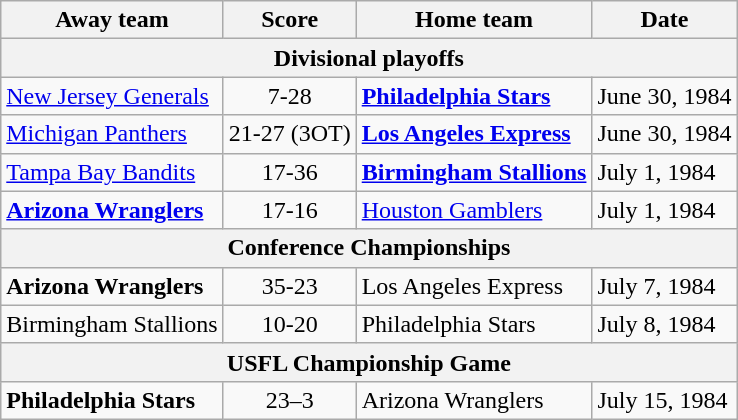<table class="wikitable" style="font-size: 100%">
<tr>
<th>Away team</th>
<th>Score</th>
<th>Home team</th>
<th>Date</th>
</tr>
<tr>
<th colspan=4>Divisional playoffs</th>
</tr>
<tr>
<td><a href='#'>New Jersey Generals</a></td>
<td align=center>7-28</td>
<td><strong><a href='#'>Philadelphia Stars</a></strong></td>
<td>June 30, 1984</td>
</tr>
<tr>
<td><a href='#'>Michigan Panthers</a></td>
<td align=center>21-27 (3OT)</td>
<td><strong><a href='#'>Los Angeles Express</a></strong></td>
<td>June 30, 1984</td>
</tr>
<tr>
<td><a href='#'>Tampa Bay Bandits</a></td>
<td align=center>17-36</td>
<td><strong><a href='#'>Birmingham Stallions</a></strong></td>
<td>July 1, 1984</td>
</tr>
<tr>
<td><strong><a href='#'>Arizona Wranglers</a></strong></td>
<td align=center>17-16</td>
<td><a href='#'>Houston Gamblers</a></td>
<td>July 1, 1984</td>
</tr>
<tr>
<th colspan=4>Conference Championships</th>
</tr>
<tr>
<td><strong>Arizona Wranglers</strong></td>
<td align=center>35-23</td>
<td>Los Angeles Express</td>
<td>July 7, 1984</td>
</tr>
<tr>
<td>Birmingham Stallions</td>
<td align=center>10-20</td>
<td>Philadelphia Stars</td>
<td>July 8, 1984</td>
</tr>
<tr>
<th colspan=4>USFL Championship Game<br></th>
</tr>
<tr>
<td><strong>Philadelphia Stars</strong></td>
<td align=center>23–3</td>
<td>Arizona Wranglers</td>
<td>July 15, 1984</td>
</tr>
</table>
